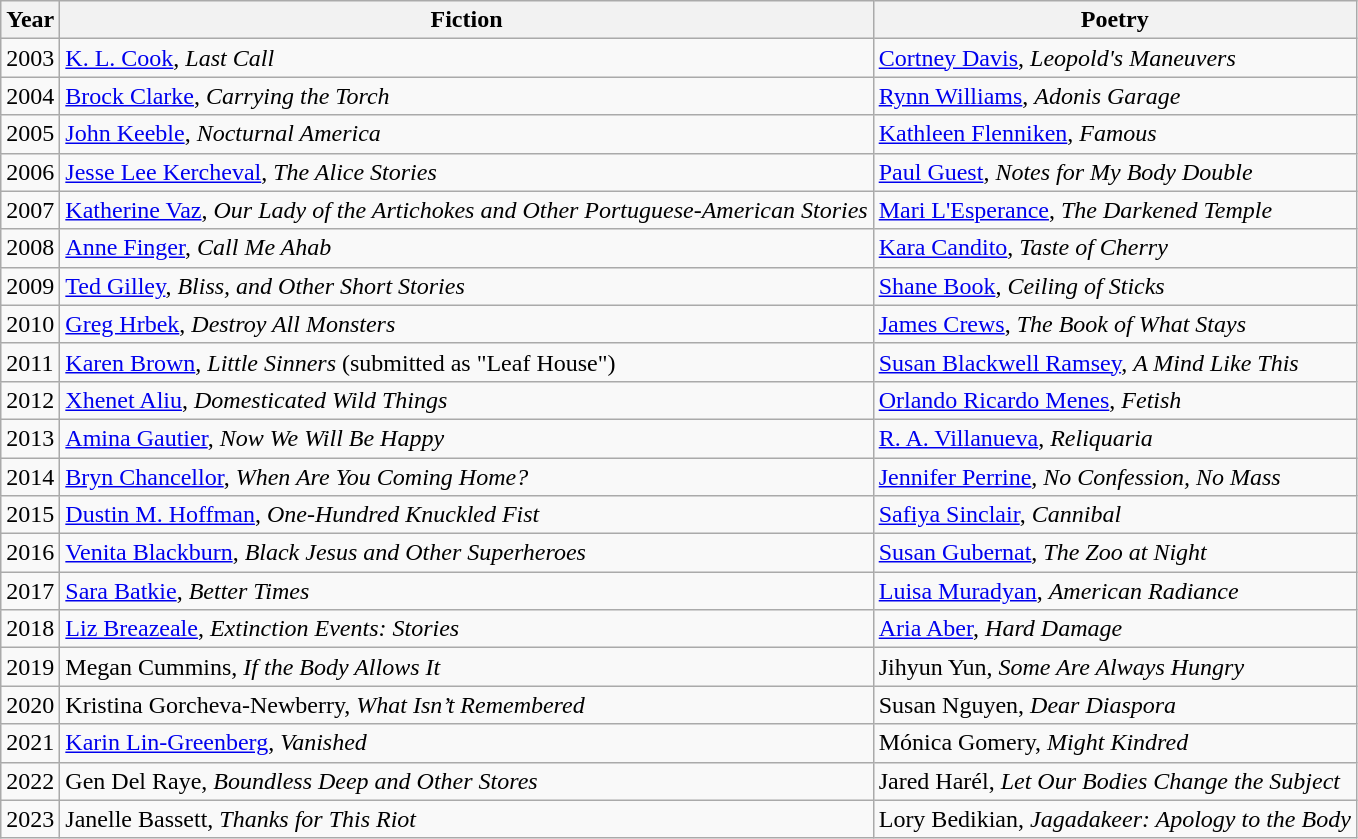<table class="wikitable">
<tr>
<th>Year</th>
<th>Fiction</th>
<th>Poetry</th>
</tr>
<tr>
<td>2003</td>
<td><a href='#'>K. L. Cook</a>, <em>Last Call</em></td>
<td><a href='#'>Cortney Davis</a>, <em>Leopold's Maneuvers</em></td>
</tr>
<tr>
<td>2004</td>
<td><a href='#'>Brock Clarke</a>, <em>Carrying the Torch</em></td>
<td><a href='#'>Rynn Williams</a>, <em>Adonis Garage</em></td>
</tr>
<tr>
<td>2005</td>
<td><a href='#'>John Keeble</a>, <em>Nocturnal America</em></td>
<td><a href='#'>Kathleen Flenniken</a>, <em>Famous</em></td>
</tr>
<tr>
<td>2006</td>
<td><a href='#'>Jesse Lee Kercheval</a>, <em>The Alice Stories</em></td>
<td><a href='#'>Paul Guest</a>, <em>Notes for My Body Double</em></td>
</tr>
<tr>
<td>2007</td>
<td><a href='#'>Katherine Vaz</a>, <em>Our Lady of the Artichokes and Other Portuguese-American Stories</em></td>
<td><a href='#'>Mari L'Esperance</a>, <em>The Darkened Temple</em></td>
</tr>
<tr>
<td>2008</td>
<td><a href='#'>Anne Finger</a>, <em>Call Me Ahab</em></td>
<td><a href='#'>Kara Candito</a>, <em>Taste of Cherry</em></td>
</tr>
<tr>
<td>2009</td>
<td><a href='#'>Ted Gilley</a>, <em>Bliss, and Other Short Stories</em></td>
<td><a href='#'>Shane Book</a>, <em>Ceiling of Sticks</em></td>
</tr>
<tr>
<td>2010</td>
<td><a href='#'>Greg Hrbek</a>, <em>Destroy All Monsters</em></td>
<td><a href='#'>James Crews</a>, <em>The Book of What Stays</em></td>
</tr>
<tr>
<td>2011</td>
<td><a href='#'>Karen Brown</a>, <em>Little Sinners</em> (submitted as "Leaf House")</td>
<td><a href='#'>Susan Blackwell Ramsey</a>, <em>A Mind Like This</em></td>
</tr>
<tr>
<td>2012</td>
<td><a href='#'>Xhenet Aliu</a>, <em>Domesticated Wild Things</em></td>
<td><a href='#'>Orlando Ricardo Menes</a>, <em>Fetish</em></td>
</tr>
<tr>
<td>2013</td>
<td><a href='#'>Amina Gautier</a>, <em>Now We Will Be Happy</em></td>
<td><a href='#'>R. A. Villanueva</a>, <em>Reliquaria</em></td>
</tr>
<tr>
<td>2014</td>
<td><a href='#'>Bryn Chancellor</a>, <em>When Are You Coming Home?</em></td>
<td><a href='#'>Jennifer Perrine</a>, <em>No Confession, No Mass</em></td>
</tr>
<tr>
<td>2015</td>
<td><a href='#'>Dustin M. Hoffman</a>, <em>One-Hundred Knuckled Fist</em></td>
<td><a href='#'>Safiya Sinclair</a>, <em>Cannibal</em></td>
</tr>
<tr>
<td>2016</td>
<td><a href='#'>Venita Blackburn</a>, <em>Black Jesus and Other Superheroes</em></td>
<td><a href='#'>Susan Gubernat</a>, <em>The Zoo at Night</em></td>
</tr>
<tr>
<td>2017</td>
<td><a href='#'>Sara Batkie</a>, <em>Better Times</em></td>
<td><a href='#'>Luisa Muradyan</a>, <em>American Radiance</em></td>
</tr>
<tr>
<td>2018</td>
<td><a href='#'>Liz Breazeale</a>, <em>Extinction Events: Stories</em></td>
<td><a href='#'>Aria Aber</a>, <em>Hard Damage</em></td>
</tr>
<tr>
<td>2019</td>
<td>Megan Cummins, <em>If the Body Allows It</em></td>
<td>Jihyun Yun, <em>Some Are Always Hungry</em></td>
</tr>
<tr>
<td>2020</td>
<td>Kristina Gorcheva-Newberry, <em>What Isn’t Remembered</em></td>
<td>Susan Nguyen, <em>Dear Diaspora</em></td>
</tr>
<tr>
<td>2021</td>
<td><a href='#'>Karin Lin-Greenberg</a>, <em>Vanished</em></td>
<td>Mónica Gomery, <em>Might Kindred</em></td>
</tr>
<tr>
<td>2022</td>
<td>Gen Del Raye, <em>Boundless Deep and Other Stores</em></td>
<td>Jared Harél, <em>Let Our Bodies Change the Subject</em></td>
</tr>
<tr>
<td>2023</td>
<td>Janelle Bassett, <em>Thanks for This Riot</em></td>
<td>Lory Bedikian, <em>Jagadakeer: Apology to the Body</em></td>
</tr>
</table>
